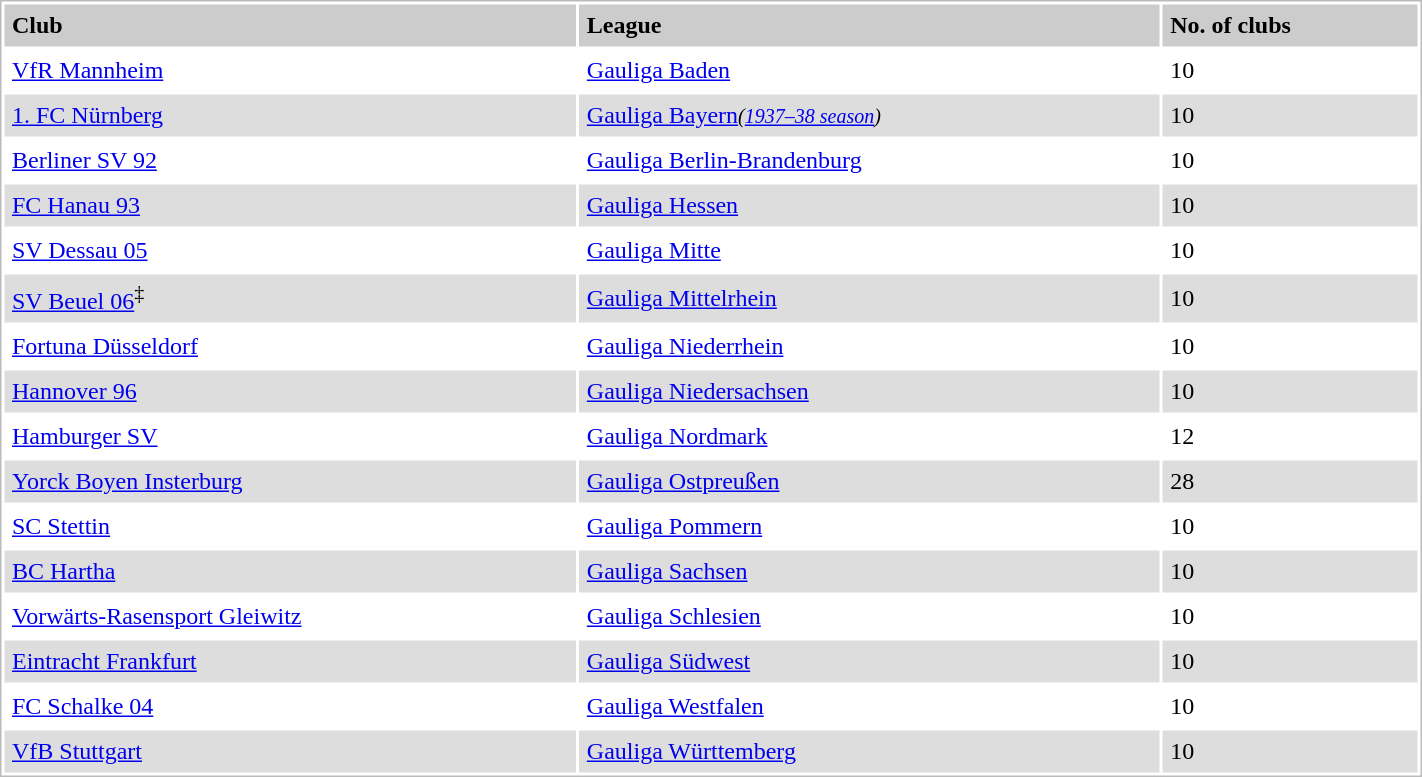<table style="border:1px solid #bbb;background:#fff;" cellpadding="5" cellspacing="2" width="75%">
<tr style="background:#ccc;font-weight:bold">
<td>Club</td>
<td>League</td>
<td>No. of clubs</td>
</tr>
<tr>
<td><a href='#'>VfR Mannheim</a></td>
<td><a href='#'>Gauliga Baden</a></td>
<td>10</td>
</tr>
<tr style="background:#ddd">
<td><a href='#'>1. FC Nürnberg</a></td>
<td><a href='#'>Gauliga Bayern</a><small><em>(<a href='#'>1937–38 season</a>)</em></small></td>
<td>10</td>
</tr>
<tr>
<td><a href='#'>Berliner SV 92</a></td>
<td><a href='#'>Gauliga Berlin-Brandenburg</a></td>
<td>10</td>
</tr>
<tr style="background:#ddd">
<td><a href='#'>FC Hanau 93</a></td>
<td><a href='#'>Gauliga Hessen</a></td>
<td>10</td>
</tr>
<tr>
<td><a href='#'>SV Dessau 05</a></td>
<td><a href='#'>Gauliga Mitte</a></td>
<td>10</td>
</tr>
<tr style="background:#ddd">
<td><a href='#'>SV Beuel 06</a><sup>‡</sup></td>
<td><a href='#'>Gauliga Mittelrhein</a></td>
<td>10</td>
</tr>
<tr>
<td><a href='#'>Fortuna Düsseldorf</a></td>
<td><a href='#'>Gauliga Niederrhein</a></td>
<td>10</td>
</tr>
<tr style="background:#ddd">
<td><a href='#'>Hannover 96</a></td>
<td><a href='#'>Gauliga Niedersachsen</a></td>
<td>10</td>
</tr>
<tr>
<td><a href='#'>Hamburger SV</a></td>
<td><a href='#'>Gauliga Nordmark</a></td>
<td>12</td>
</tr>
<tr style="background:#ddd">
<td><a href='#'>Yorck Boyen Insterburg</a></td>
<td><a href='#'>Gauliga Ostpreußen</a></td>
<td>28</td>
</tr>
<tr>
<td><a href='#'>SC Stettin</a></td>
<td><a href='#'>Gauliga Pommern</a></td>
<td>10</td>
</tr>
<tr style="background:#ddd">
<td><a href='#'>BC Hartha</a></td>
<td><a href='#'>Gauliga Sachsen</a></td>
<td>10</td>
</tr>
<tr>
<td><a href='#'>Vorwärts-Rasensport Gleiwitz</a></td>
<td><a href='#'>Gauliga Schlesien</a></td>
<td>10</td>
</tr>
<tr style="background:#ddd">
<td><a href='#'>Eintracht Frankfurt</a></td>
<td><a href='#'>Gauliga Südwest</a></td>
<td>10</td>
</tr>
<tr>
<td><a href='#'>FC Schalke 04</a></td>
<td><a href='#'>Gauliga Westfalen</a></td>
<td>10</td>
</tr>
<tr style="background:#ddd">
<td><a href='#'>VfB Stuttgart</a></td>
<td><a href='#'>Gauliga Württemberg</a></td>
<td>10</td>
</tr>
</table>
